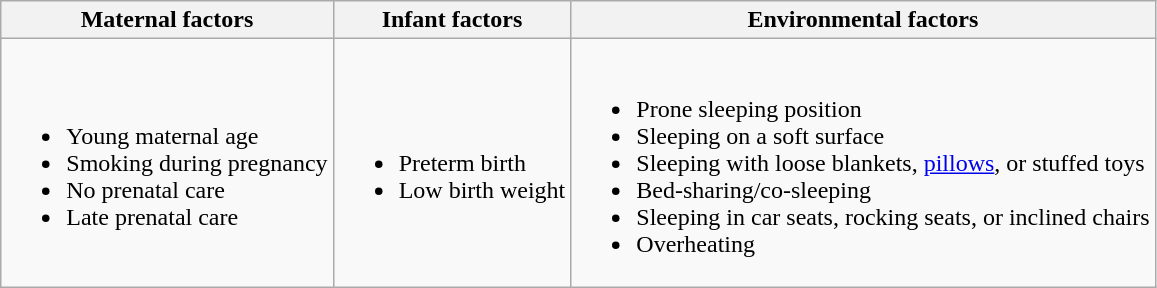<table class="wikitable">
<tr>
<th>Maternal factors</th>
<th>Infant factors</th>
<th>Environmental factors</th>
</tr>
<tr>
<td><br><ul><li>Young maternal age</li><li>Smoking during pregnancy</li><li>No prenatal care</li><li>Late prenatal care</li></ul></td>
<td><br><ul><li>Preterm birth</li><li>Low birth weight</li></ul></td>
<td><br><ul><li>Prone sleeping position</li><li>Sleeping on a soft surface</li><li>Sleeping with loose blankets, <a href='#'>pillows</a>, or stuffed toys</li><li>Bed-sharing/co-sleeping</li><li>Sleeping in car seats, rocking seats, or inclined chairs</li><li>Overheating</li></ul></td>
</tr>
</table>
